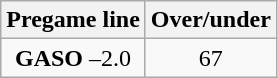<table class="wikitable">
<tr align="center">
<th style=>Pregame line</th>
<th style=>Over/under</th>
</tr>
<tr align="center">
<td><strong>GASO</strong> –2.0</td>
<td>67</td>
</tr>
</table>
